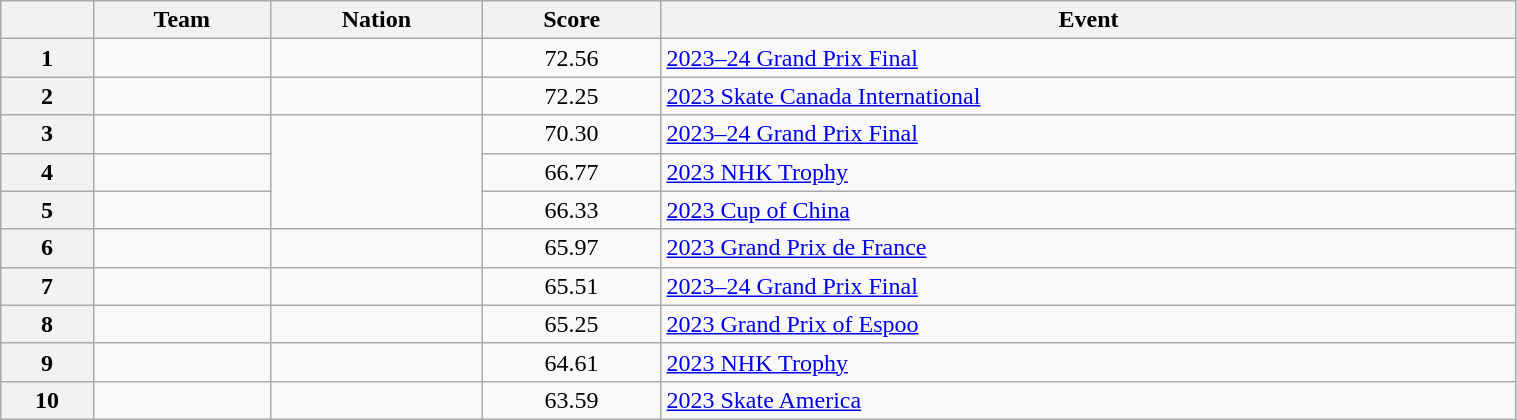<table class="wikitable sortable" style="text-align:left; width:80%">
<tr>
<th scope="col"></th>
<th scope="col">Team</th>
<th scope="col">Nation</th>
<th scope="col">Score</th>
<th scope="col">Event</th>
</tr>
<tr>
<th scope="row">1</th>
<td></td>
<td></td>
<td style="text-align:center;">72.56</td>
<td><a href='#'>2023–24 Grand Prix Final</a></td>
</tr>
<tr>
<th scope="row">2</th>
<td></td>
<td></td>
<td style="text-align:center;">72.25</td>
<td><a href='#'>2023 Skate Canada International</a></td>
</tr>
<tr>
<th scope="row">3</th>
<td></td>
<td rowspan="3"></td>
<td style="text-align:center;">70.30</td>
<td><a href='#'>2023–24 Grand Prix Final</a></td>
</tr>
<tr>
<th scope="row">4</th>
<td></td>
<td style="text-align:center;">66.77</td>
<td><a href='#'>2023 NHK Trophy</a></td>
</tr>
<tr>
<th scope="row">5</th>
<td></td>
<td style="text-align:center;">66.33</td>
<td><a href='#'>2023 Cup of China</a></td>
</tr>
<tr>
<th scope="row">6</th>
<td></td>
<td></td>
<td style="text-align:center;">65.97</td>
<td><a href='#'>2023 Grand Prix de France</a></td>
</tr>
<tr>
<th scope="row">7</th>
<td></td>
<td></td>
<td style="text-align:center;">65.51</td>
<td><a href='#'>2023–24 Grand Prix Final</a></td>
</tr>
<tr>
<th scope="row">8</th>
<td></td>
<td></td>
<td style="text-align:center;">65.25</td>
<td><a href='#'>2023 Grand Prix of Espoo</a></td>
</tr>
<tr>
<th scope="row">9</th>
<td></td>
<td></td>
<td style="text-align:center;">64.61</td>
<td><a href='#'>2023 NHK Trophy</a></td>
</tr>
<tr>
<th scope="row">10</th>
<td></td>
<td></td>
<td style="text-align:center;">63.59</td>
<td><a href='#'>2023 Skate America</a></td>
</tr>
</table>
